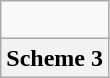<table class="wikitable">
<tr align="center">
<td><br></td>
</tr>
<tr align="center">
<th>Scheme 3</th>
</tr>
</table>
